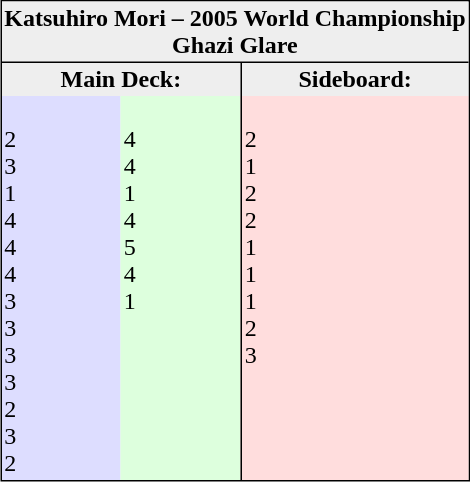<table align="right" border="0" cellspacing="0" cellpadding="2" style="border: 1px solid black; margin-left: 1ex;">
<tr>
<th colspan="3" style="background-color: #eee; border-bottom: 1px solid black;">Katsuhiro Mori – 2005 World Championship<br> Ghazi Glare</th>
</tr>
<tr style="background-color: #eee;">
<th colspan="2">Main Deck:</th>
<th style="border-left: 1px solid black;">Sideboard:</th>
</tr>
<tr valign="top">
<td style="background-color: #ddf;"><br>2 <br>
3 <br>
1 <br>
4 <br>
4 <br>
4 <br>
3 <br>
3 <br>3 <br>
3 <br>
2 <br>
3 <br>
2 <br></td>
<td style="background-color: #dfd;"><br>4 <br>
4 <br>
1 <br>
4 <br>
5 <br>
4 <br>
1 <br></td>
<td style="background-color: #fdd; border-left: 1px solid black;"><br>2 <br>
1 <br>
2 <br>
2 <br>
1 <br>
1 <br>
1 <br>
2 <br>
3 <br></td>
</tr>
</table>
